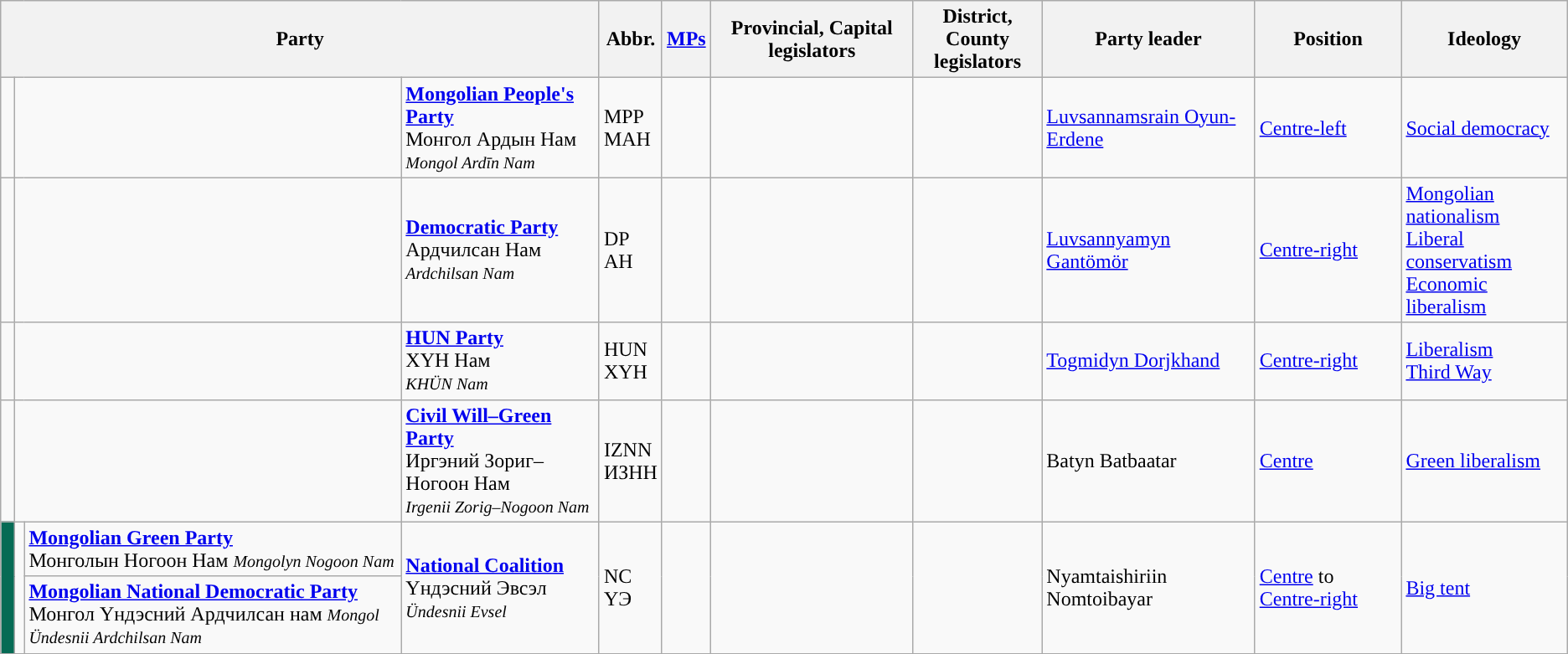<table class="wikitable">
<tr>
<th colspan="4">Party</th>
<th>Abbr.</th>
<th><a href='#'>MPs</a></th>
<th>Provincial, Capital legislators</th>
<th>District, County<br>legislators</th>
<th>Party leader</th>
<th>Position</th>
<th>Ideology</th>
</tr>
<tr>
<td style="background: "> </td>
<td colspan="2"></td>
<td><strong><a href='#'>Mongolian People's Party</a></strong><br>Монгол Ардын Нам<br><small><em>Mongol Ardīn Nam</em></small></td>
<td>MPP<br>МАН</td>
<td></td>
<td></td>
<td></td>
<td><a href='#'>Luvsannamsrain Oyun-Erdene</a></td>
<td><a href='#'>Centre-left</a></td>
<td><a href='#'>Social democracy</a></td>
</tr>
<tr>
<td style="background: "> </td>
<td colspan="2"></td>
<td><strong><a href='#'>Democratic Party</a></strong><br>Ардчилсан Нам<br><small><em>Ardchilsan Nam</em></small></td>
<td>DP<br>АН</td>
<td></td>
<td></td>
<td></td>
<td><a href='#'>Luvsannyamyn Gantömör</a></td>
<td><a href='#'>Centre-right</a></td>
<td><a href='#'>Mongolian nationalism</a><br><a href='#'>Liberal conservatism</a><br><a href='#'>Economic liberalism</a></td>
</tr>
<tr>
<td style="background: "> </td>
<td colspan="2"></td>
<td><strong><a href='#'>HUN Party</a></strong><br>ХҮН Нам<br><small><em>KHÜN Nam</em></small></td>
<td>HUN<br>ХҮН</td>
<td></td>
<td></td>
<td></td>
<td><a href='#'>Togmidyn Dorjkhand</a></td>
<td><a href='#'>Centre-right</a></td>
<td><a href='#'>Liberalism</a><br><a href='#'>Third Way</a></td>
</tr>
<tr>
<td style="background: "> </td>
<td colspan="2"></td>
<td><strong><a href='#'>Civil Will–Green Party</a></strong><br>Иргэний Зориг–Ногоон Нам<br><em><small>Irgenii Zorig–Nogoon Nam</small></em></td>
<td>IZNN<br>ИЗНН</td>
<td></td>
<td></td>
<td></td>
<td>Batyn Batbaatar</td>
<td><a href='#'>Centre</a></td>
<td><a href='#'>Green liberalism</a></td>
</tr>
<tr>
<td rowspan="2" style="background: #066B55"></td>
<td rowspan="2"></td>
<td><strong><a href='#'>Mongolian Green Party</a></strong><br>Монголын Ногоон Нам
<small><em>Mongolyn Nogoon Nam</em></small></td>
<td rowspan="2"><strong><a href='#'>National Coalition</a></strong><br>Үндэсний Эвсэл<br><small><em>Ündesnii Evsel</em></small></td>
<td rowspan="2">NC<br>ҮЭ</td>
<td rowspan="2"></td>
<td rowspan="2"></td>
<td rowspan="2"></td>
<td rowspan="2">Nyamtaishiriin Nomtoibayar</td>
<td rowspan="2"><a href='#'>Centre</a> to <a href='#'>Centre-right</a></td>
<td rowspan="2"><a href='#'>Big tent</a></td>
</tr>
<tr>
<td><a href='#'><strong>Mongolian National Democratic Party</strong></a><br>Монгол Үндэсний Ардчилсан нам
<small><em>Mongol Ündesnii Ardchilsan Nam</em></small></td>
</tr>
<tr>
</tr>
</table>
